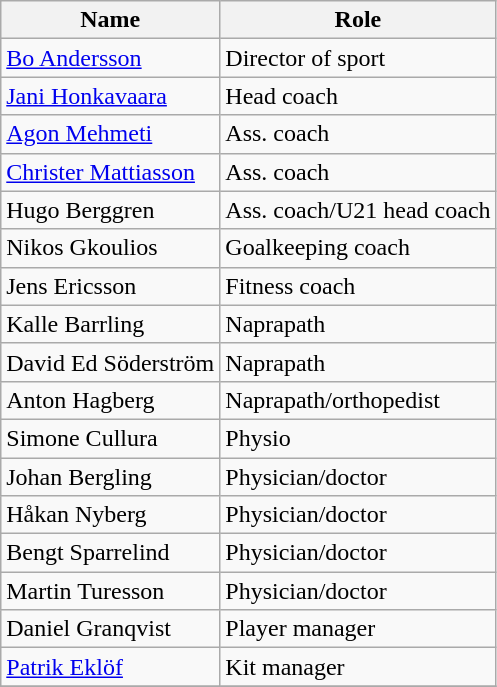<table class="wikitable">
<tr>
<th>Name</th>
<th>Role</th>
</tr>
<tr>
<td> <a href='#'>Bo Andersson</a></td>
<td>Director of sport</td>
</tr>
<tr>
<td> <a href='#'>Jani Honkavaara</a></td>
<td>Head coach</td>
</tr>
<tr>
<td> <a href='#'>Agon Mehmeti</a></td>
<td>Ass. coach</td>
</tr>
<tr>
<td> <a href='#'>Christer Mattiasson</a></td>
<td>Ass. coach</td>
</tr>
<tr>
<td> Hugo Berggren</td>
<td>Ass. coach/U21 head coach</td>
</tr>
<tr>
<td> Nikos Gkoulios</td>
<td>Goalkeeping coach</td>
</tr>
<tr>
<td> Jens Ericsson</td>
<td>Fitness coach</td>
</tr>
<tr>
<td> Kalle Barrling</td>
<td>Naprapath</td>
</tr>
<tr>
<td> David Ed Söderström</td>
<td>Naprapath</td>
</tr>
<tr>
<td> Anton Hagberg</td>
<td>Naprapath/orthopedist</td>
</tr>
<tr>
<td> Simone Cullura</td>
<td>Physio</td>
</tr>
<tr>
<td> Johan Bergling</td>
<td>Physician/doctor</td>
</tr>
<tr>
<td> Håkan Nyberg</td>
<td>Physician/doctor</td>
</tr>
<tr>
<td> Bengt Sparrelind</td>
<td>Physician/doctor</td>
</tr>
<tr>
<td> Martin Turesson</td>
<td>Physician/doctor</td>
</tr>
<tr>
<td> Daniel Granqvist</td>
<td>Player manager</td>
</tr>
<tr>
<td> <a href='#'>Patrik Eklöf</a></td>
<td>Kit manager</td>
</tr>
<tr>
</tr>
</table>
